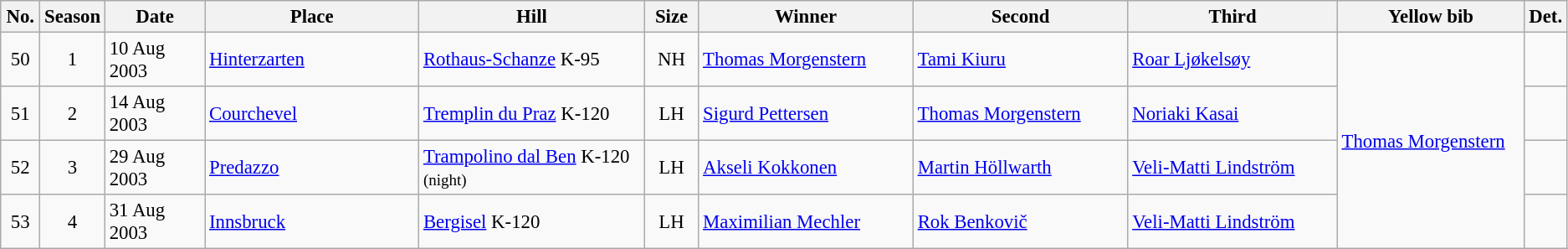<table class="wikitable" style="font-size:95%;">
<tr>
<th width="25">No.</th>
<th width="30">Season</th>
<th width="90">Date</th>
<th width="200">Place</th>
<th width="215">Hill</th>
<th width="40">Size</th>
<th width="200">Winner</th>
<th width="200">Second</th>
<th width="200">Third</th>
<th width="169">Yellow bib</th>
<th width="10">Det.</th>
</tr>
<tr>
<td align=center>50</td>
<td align=center>1</td>
<td>10 Aug 2003</td>
<td> <a href='#'>Hinterzarten</a></td>
<td><a href='#'>Rothaus-Schanze</a> K-95</td>
<td align=center>NH</td>
<td> <a href='#'>Thomas Morgenstern</a></td>
<td> <a href='#'>Tami Kiuru</a></td>
<td> <a href='#'>Roar Ljøkelsøy</a></td>
<td rowspan=4> <a href='#'>Thomas Morgenstern</a></td>
<td></td>
</tr>
<tr>
<td align=center>51</td>
<td align=center>2</td>
<td>14 Aug 2003</td>
<td> <a href='#'>Courchevel</a></td>
<td><a href='#'>Tremplin du Praz</a> K-120</td>
<td align=center>LH</td>
<td> <a href='#'>Sigurd Pettersen</a></td>
<td> <a href='#'>Thomas Morgenstern</a></td>
<td> <a href='#'>Noriaki Kasai</a></td>
<td></td>
</tr>
<tr>
<td align=center>52</td>
<td align=center>3</td>
<td>29 Aug 2003</td>
<td> <a href='#'>Predazzo</a></td>
<td><a href='#'>Trampolino dal Ben</a> K-120 <small>(night)</small></td>
<td align=center>LH</td>
<td> <a href='#'>Akseli Kokkonen</a></td>
<td> <a href='#'>Martin Höllwarth</a></td>
<td> <a href='#'>Veli-Matti Lindström</a></td>
<td></td>
</tr>
<tr>
<td align=center>53</td>
<td align=center>4</td>
<td>31 Aug 2003</td>
<td> <a href='#'>Innsbruck</a></td>
<td><a href='#'>Bergisel</a> K-120</td>
<td align=center>LH</td>
<td> <a href='#'>Maximilian Mechler</a></td>
<td> <a href='#'>Rok Benkovič</a></td>
<td> <a href='#'>Veli-Matti Lindström</a></td>
<td></td>
</tr>
</table>
